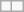<table class="wikitable">
<tr style="vertical-align:top;">
<td></td>
<td></td>
</tr>
</table>
